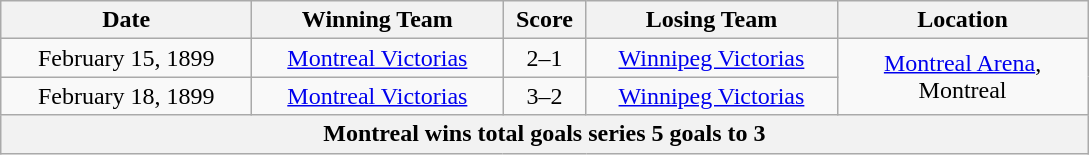<table class="wikitable" style="text-align:center;">
<tr>
<th style="width:10em">Date</th>
<th style="width:10em">Winning Team</th>
<th style="width:3em">Score</th>
<th style="width:10em">Losing Team</th>
<th style="width:10em">Location</th>
</tr>
<tr>
<td>February 15, 1899</td>
<td><a href='#'>Montreal Victorias</a></td>
<td>2–1</td>
<td><a href='#'>Winnipeg Victorias</a></td>
<td rowspan="2"><a href='#'>Montreal Arena</a>, Montreal</td>
</tr>
<tr>
<td>February 18, 1899</td>
<td><a href='#'>Montreal Victorias</a></td>
<td>3–2</td>
<td><a href='#'>Winnipeg Victorias</a></td>
</tr>
<tr>
<th colspan="5" style="text-align:center;">Montreal wins total goals series 5 goals to 3</th>
</tr>
</table>
